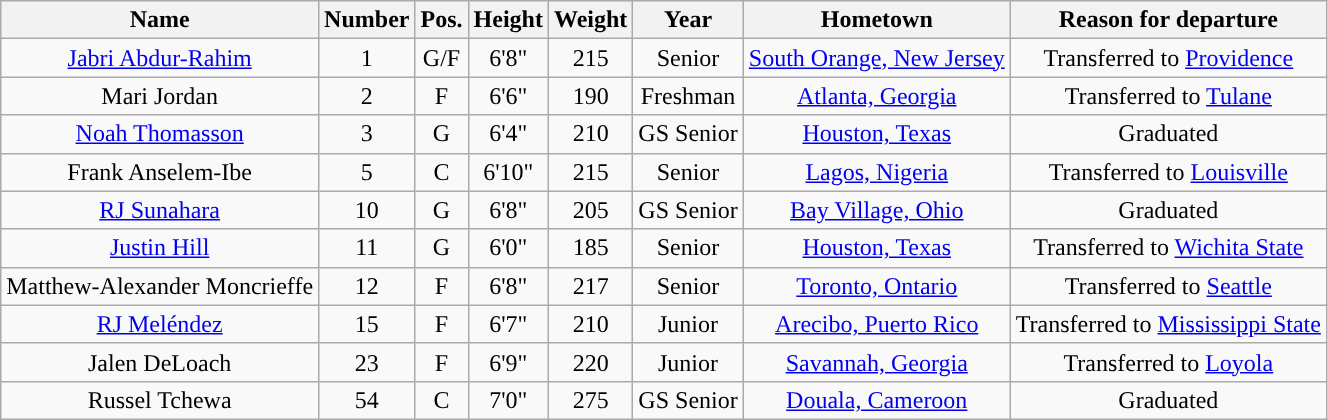<table class="wikitable sortable" style="text-align:center">
<tr align=center>
<th>Name</th>
<th>Number</th>
<th>Pos.</th>
<th>Height</th>
<th>Weight</th>
<th>Year</th>
<th>Hometown</th>
<th class="unsortable">Reason for departure</th>
</tr>
<tr>
<td><a href='#'>Jabri Abdur-Rahim</a></td>
<td>1</td>
<td>G/F</td>
<td>6'8"</td>
<td>215</td>
<td>Senior</td>
<td><a href='#'>South Orange, New Jersey</a></td>
<td>Transferred to <a href='#'>Providence</a></td>
</tr>
<tr>
<td>Mari Jordan</td>
<td>2</td>
<td>F</td>
<td>6'6"</td>
<td>190</td>
<td>Freshman</td>
<td><a href='#'>Atlanta, Georgia</a></td>
<td>Transferred to <a href='#'>Tulane</a></td>
</tr>
<tr>
<td><a href='#'>Noah Thomasson</a></td>
<td>3</td>
<td>G</td>
<td>6'4"</td>
<td>210</td>
<td>GS Senior</td>
<td><a href='#'>Houston, Texas</a></td>
<td>Graduated</td>
</tr>
<tr>
<td>Frank Anselem-Ibe</td>
<td>5</td>
<td>C</td>
<td>6'10"</td>
<td>215</td>
<td>Senior</td>
<td><a href='#'>Lagos, Nigeria</a></td>
<td>Transferred to <a href='#'>Louisville</a></td>
</tr>
<tr>
<td><a href='#'>RJ Sunahara</a></td>
<td>10</td>
<td>G</td>
<td>6'8"</td>
<td>205</td>
<td>GS Senior</td>
<td><a href='#'>Bay Village, Ohio</a></td>
<td>Graduated</td>
</tr>
<tr>
<td><a href='#'>Justin Hill</a></td>
<td>11</td>
<td>G</td>
<td>6'0"</td>
<td>185</td>
<td>Senior</td>
<td><a href='#'>Houston, Texas</a></td>
<td>Transferred to <a href='#'>Wichita State</a></td>
</tr>
<tr>
<td>Matthew-Alexander Moncrieffe</td>
<td>12</td>
<td>F</td>
<td>6'8"</td>
<td>217</td>
<td>Senior</td>
<td><a href='#'>Toronto, Ontario</a></td>
<td>Transferred to <a href='#'>Seattle</a></td>
</tr>
<tr>
<td><a href='#'>RJ Meléndez</a></td>
<td>15</td>
<td>F</td>
<td>6'7"</td>
<td>210</td>
<td>Junior</td>
<td><a href='#'>Arecibo, Puerto Rico</a></td>
<td>Transferred to <a href='#'>Mississippi State</a></td>
</tr>
<tr>
<td>Jalen DeLoach</td>
<td>23</td>
<td>F</td>
<td>6'9"</td>
<td>220</td>
<td>Junior</td>
<td><a href='#'>Savannah, Georgia</a></td>
<td>Transferred to <a href='#'>Loyola</a></td>
</tr>
<tr>
<td>Russel Tchewa</td>
<td>54</td>
<td>C</td>
<td>7'0"</td>
<td>275</td>
<td>GS Senior</td>
<td><a href='#'>Douala, Cameroon</a></td>
<td>Graduated</td>
</tr>
</table>
